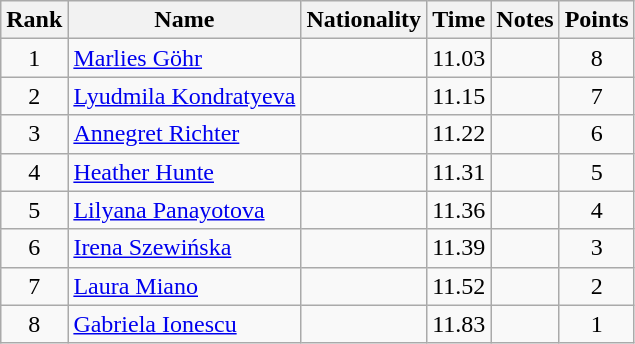<table class="wikitable sortable" style="text-align:center">
<tr>
<th>Rank</th>
<th>Name</th>
<th>Nationality</th>
<th>Time</th>
<th>Notes</th>
<th>Points</th>
</tr>
<tr>
<td>1</td>
<td align=left><a href='#'>Marlies Göhr</a></td>
<td align=left></td>
<td>11.03</td>
<td></td>
<td>8</td>
</tr>
<tr>
<td>2</td>
<td align=left><a href='#'>Lyudmila Kondratyeva</a></td>
<td align=left></td>
<td>11.15</td>
<td></td>
<td>7</td>
</tr>
<tr>
<td>3</td>
<td align=left><a href='#'>Annegret Richter</a></td>
<td align=left></td>
<td>11.22</td>
<td></td>
<td>6</td>
</tr>
<tr>
<td>4</td>
<td align=left><a href='#'>Heather Hunte</a></td>
<td align=left></td>
<td>11.31</td>
<td></td>
<td>5</td>
</tr>
<tr>
<td>5</td>
<td align=left><a href='#'>Lilyana Panayotova</a></td>
<td align=left></td>
<td>11.36</td>
<td></td>
<td>4</td>
</tr>
<tr>
<td>6</td>
<td align=left><a href='#'>Irena Szewińska</a></td>
<td align=left></td>
<td>11.39</td>
<td></td>
<td>3</td>
</tr>
<tr>
<td>7</td>
<td align=left><a href='#'>Laura Miano</a></td>
<td align=left></td>
<td>11.52</td>
<td></td>
<td>2</td>
</tr>
<tr>
<td>8</td>
<td align=left><a href='#'>Gabriela Ionescu</a></td>
<td align=left></td>
<td>11.83</td>
<td></td>
<td>1</td>
</tr>
</table>
